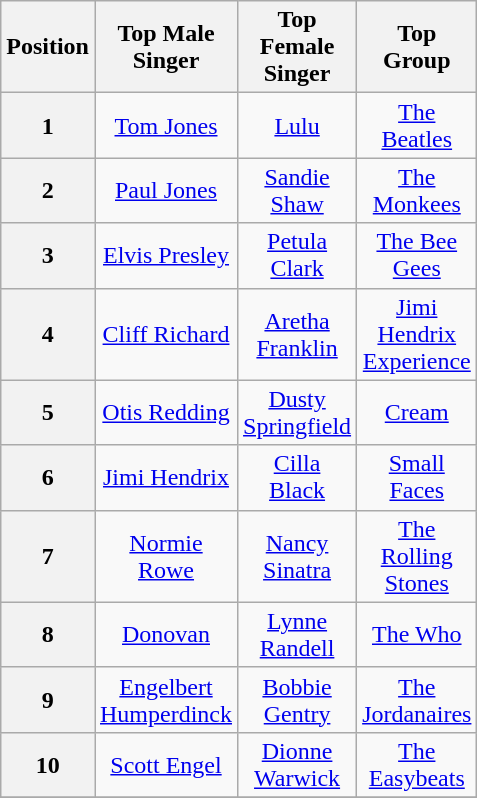<table class="wikitable" style="text-align:center; width:200px; height:200px" border="1">
<tr>
<th>Position</th>
<th>Top Male Singer</th>
<th>Top Female Singer</th>
<th>Top Group</th>
</tr>
<tr>
<th>1</th>
<td><a href='#'>Tom Jones</a></td>
<td><a href='#'>Lulu</a></td>
<td><a href='#'>The Beatles</a></td>
</tr>
<tr>
<th>2</th>
<td><a href='#'>Paul Jones</a></td>
<td><a href='#'>Sandie Shaw</a></td>
<td><a href='#'>The Monkees</a></td>
</tr>
<tr>
<th>3</th>
<td><a href='#'>Elvis Presley</a></td>
<td><a href='#'>Petula Clark</a></td>
<td><a href='#'>The Bee Gees</a></td>
</tr>
<tr>
<th>4</th>
<td><a href='#'>Cliff Richard</a></td>
<td><a href='#'>Aretha Franklin</a></td>
<td><a href='#'>Jimi Hendrix Experience</a></td>
</tr>
<tr>
<th>5</th>
<td><a href='#'>Otis Redding</a></td>
<td><a href='#'>Dusty Springfield</a></td>
<td><a href='#'>Cream</a></td>
</tr>
<tr>
<th>6</th>
<td><a href='#'>Jimi Hendrix</a></td>
<td><a href='#'>Cilla Black</a></td>
<td><a href='#'>Small Faces</a></td>
</tr>
<tr>
<th>7</th>
<td><a href='#'>Normie Rowe</a></td>
<td><a href='#'>Nancy Sinatra</a></td>
<td><a href='#'>The Rolling Stones</a></td>
</tr>
<tr>
<th>8</th>
<td><a href='#'>Donovan</a></td>
<td><a href='#'>Lynne Randell</a></td>
<td><a href='#'>The Who</a></td>
</tr>
<tr>
<th>9</th>
<td><a href='#'>Engelbert Humperdinck</a></td>
<td><a href='#'>Bobbie Gentry</a></td>
<td><a href='#'>The Jordanaires</a></td>
</tr>
<tr>
<th>10</th>
<td><a href='#'>Scott Engel</a></td>
<td><a href='#'>Dionne Warwick</a></td>
<td><a href='#'>The Easybeats</a></td>
</tr>
<tr>
</tr>
</table>
